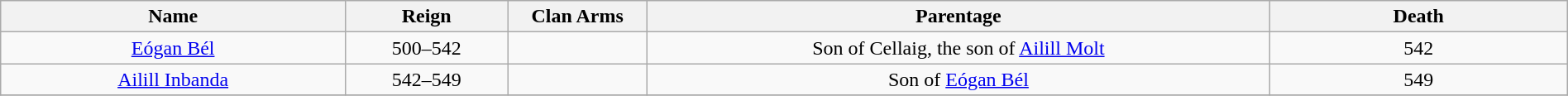<table style="text-align:center; width:100%" class="wikitable">
<tr>
<th style="width:22%">Name</th>
<th>Reign</th>
<th style="width:105px">Clan Arms</th>
<th>Parentage</th>
<th style="width:19%">Death</th>
</tr>
<tr>
<td><a href='#'>Eógan Bél</a></td>
<td>500–542</td>
<td></td>
<td>Son of Cellaig, the son of <a href='#'>Ailill Molt</a></td>
<td>542</td>
</tr>
<tr>
<td><a href='#'>Ailill Inbanda</a></td>
<td>542–549</td>
<td></td>
<td>Son of <a href='#'>Eógan Bél</a></td>
<td>549</td>
</tr>
<tr>
</tr>
</table>
